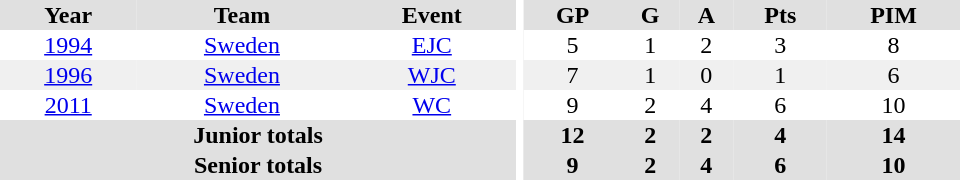<table border="0" cellpadding="1" cellspacing="0" ID="Table3" style="text-align:center; width:40em">
<tr ALIGN="center" bgcolor="#e0e0e0">
<th>Year</th>
<th>Team</th>
<th>Event</th>
<th rowspan="99" bgcolor="#ffffff"></th>
<th>GP</th>
<th>G</th>
<th>A</th>
<th>Pts</th>
<th>PIM</th>
</tr>
<tr>
<td><a href='#'>1994</a></td>
<td><a href='#'>Sweden</a></td>
<td><a href='#'>EJC</a></td>
<td>5</td>
<td>1</td>
<td>2</td>
<td>3</td>
<td>8</td>
</tr>
<tr bgcolor="#f0f0f0">
<td><a href='#'>1996</a></td>
<td><a href='#'>Sweden</a></td>
<td><a href='#'>WJC</a></td>
<td>7</td>
<td>1</td>
<td>0</td>
<td>1</td>
<td>6</td>
</tr>
<tr>
<td><a href='#'>2011</a></td>
<td><a href='#'>Sweden</a></td>
<td><a href='#'>WC</a></td>
<td>9</td>
<td>2</td>
<td>4</td>
<td>6</td>
<td>10</td>
</tr>
<tr bgcolor="#e0e0e0">
<th colspan="3">Junior totals</th>
<th>12</th>
<th>2</th>
<th>2</th>
<th>4</th>
<th>14</th>
</tr>
<tr bgcolor="#e0e0e0">
<th colspan="3">Senior totals</th>
<th>9</th>
<th>2</th>
<th>4</th>
<th>6</th>
<th>10</th>
</tr>
</table>
